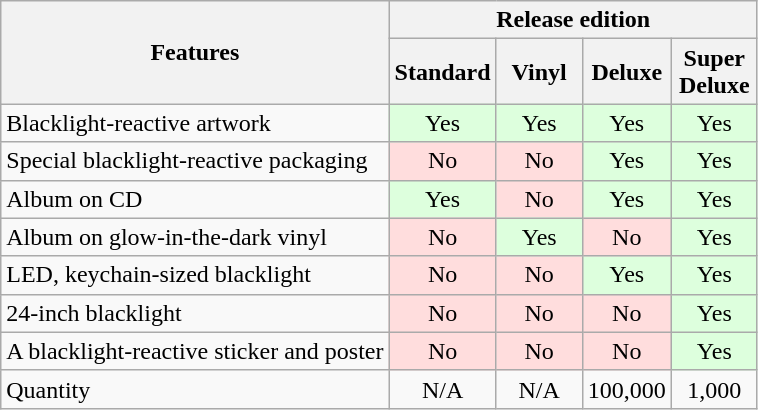<table class="wikitable" style="text-align:center;">
<tr>
<th rowspan="2">Features</th>
<th colspan="4">Release edition</th>
</tr>
<tr>
<th style="width:50px;">Standard</th>
<th style="width:50px;">Vinyl</th>
<th style="width:50px;">Deluxe</th>
<th style="width:50px;">Super Deluxe</th>
</tr>
<tr>
<td style="text-align:left;">Blacklight-reactive artwork</td>
<td style="background:#dfd;">Yes</td>
<td style="background:#dfd;">Yes</td>
<td style="background:#dfd;">Yes</td>
<td style="background:#dfd;">Yes</td>
</tr>
<tr>
<td style="text-align:left;">Special blacklight-reactive packaging</td>
<td style="background:#fdd;">No</td>
<td style="background:#fdd;">No</td>
<td style="background:#dfd;">Yes</td>
<td style="background:#dfd;">Yes</td>
</tr>
<tr>
<td style="text-align:left;">Album on CD</td>
<td style="background:#dfd;">Yes</td>
<td style="background:#fdd;">No</td>
<td style="background:#dfd;">Yes</td>
<td style="background:#dfd;">Yes</td>
</tr>
<tr>
<td style="text-align:left;">Album on glow-in-the-dark vinyl</td>
<td style="background:#fdd;">No</td>
<td style="background:#dfd;">Yes</td>
<td style="background:#fdd;">No</td>
<td style="background:#dfd;">Yes</td>
</tr>
<tr>
<td style="text-align:left;">LED, keychain-sized blacklight</td>
<td style="background:#fdd;">No</td>
<td style="background:#fdd;">No</td>
<td style="background:#dfd;">Yes</td>
<td style="background:#dfd;">Yes</td>
</tr>
<tr>
<td style="text-align:left;">24-inch blacklight</td>
<td style="background:#fdd;">No</td>
<td style="background:#fdd;">No</td>
<td style="background:#fdd;">No</td>
<td style="background:#dfd;">Yes</td>
</tr>
<tr>
<td style="text-align:left;">A blacklight-reactive sticker and poster</td>
<td style="background:#fdd;">No</td>
<td style="background:#fdd;">No</td>
<td style="background:#fdd;">No</td>
<td style="background:#dfd;">Yes</td>
</tr>
<tr>
<td style="text-align:left;">Quantity</td>
<td>N/A</td>
<td>N/A</td>
<td>100,000</td>
<td>1,000</td>
</tr>
</table>
